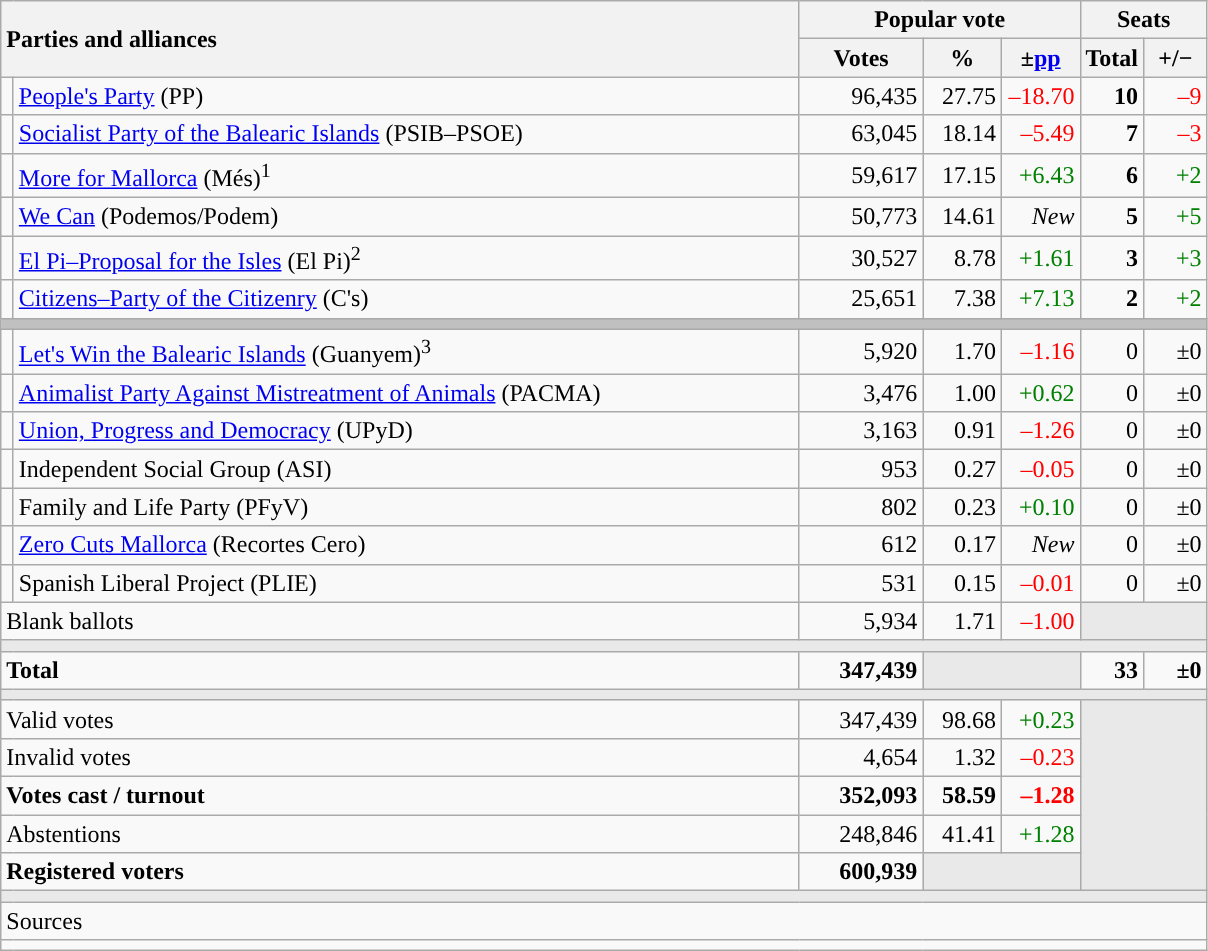<table class="wikitable" style="text-align:right;">
<tr>
<th style="text-align:left;" rowspan="2" colspan="2" width="525">Parties and alliances</th>
<th colspan="3">Popular vote</th>
<th colspan="2">Seats</th>
</tr>
<tr>
<th width="75">Votes</th>
<th width="45">%</th>
<th width="45">±<a href='#'>pp</a></th>
<th width="35">Total</th>
<th width="35">+/−</th>
</tr>
<tr>
<td width="1" style="color:inherit;background:"></td>
<td align="left"><a href='#'>People's Party</a> (PP)</td>
<td>96,435</td>
<td>27.75</td>
<td style="color:red;">–18.70</td>
<td><strong>10</strong></td>
<td style="color:red;">–9</td>
</tr>
<tr>
<td style="color:inherit;background:"></td>
<td align="left"><a href='#'>Socialist Party of the Balearic Islands</a> (PSIB–PSOE)</td>
<td>63,045</td>
<td>18.14</td>
<td style="color:red;">–5.49</td>
<td><strong>7</strong></td>
<td style="color:red;">–3</td>
</tr>
<tr>
<td style="color:inherit;background:"></td>
<td align="left"><a href='#'>More for Mallorca</a> (Més)<sup>1</sup></td>
<td>59,617</td>
<td>17.15</td>
<td style="color:green;">+6.43</td>
<td><strong>6</strong></td>
<td style="color:green;">+2</td>
</tr>
<tr>
<td style="color:inherit;background:"></td>
<td align="left"><a href='#'>We Can</a> (Podemos/Podem)</td>
<td>50,773</td>
<td>14.61</td>
<td><em>New</em></td>
<td><strong>5</strong></td>
<td style="color:green;">+5</td>
</tr>
<tr>
<td style="color:inherit;background:"></td>
<td align="left"><a href='#'>El Pi–Proposal for the Isles</a> (El Pi)<sup>2</sup></td>
<td>30,527</td>
<td>8.78</td>
<td style="color:green;">+1.61</td>
<td><strong>3</strong></td>
<td style="color:green;">+3</td>
</tr>
<tr>
<td style="color:inherit;background:"></td>
<td align="left"><a href='#'>Citizens–Party of the Citizenry</a> (C's)</td>
<td>25,651</td>
<td>7.38</td>
<td style="color:green;">+7.13</td>
<td><strong>2</strong></td>
<td style="color:green;">+2</td>
</tr>
<tr>
<td colspan="7" bgcolor="#C0C0C0"></td>
</tr>
<tr>
<td style="color:inherit;background:"></td>
<td align="left"><a href='#'>Let's Win the Balearic Islands</a> (Guanyem)<sup>3</sup></td>
<td>5,920</td>
<td>1.70</td>
<td style="color:red;">–1.16</td>
<td>0</td>
<td>±0</td>
</tr>
<tr>
<td style="color:inherit;background:"></td>
<td align="left"><a href='#'>Animalist Party Against Mistreatment of Animals</a> (PACMA)</td>
<td>3,476</td>
<td>1.00</td>
<td style="color:green;">+0.62</td>
<td>0</td>
<td>±0</td>
</tr>
<tr>
<td style="color:inherit;background:"></td>
<td align="left"><a href='#'>Union, Progress and Democracy</a> (UPyD)</td>
<td>3,163</td>
<td>0.91</td>
<td style="color:red;">–1.26</td>
<td>0</td>
<td>±0</td>
</tr>
<tr>
<td style="color:inherit;background:"></td>
<td align="left">Independent Social Group (ASI)</td>
<td>953</td>
<td>0.27</td>
<td style="color:red;">–0.05</td>
<td>0</td>
<td>±0</td>
</tr>
<tr>
<td style="color:inherit;background:"></td>
<td align="left">Family and Life Party (PFyV)</td>
<td>802</td>
<td>0.23</td>
<td style="color:green;">+0.10</td>
<td>0</td>
<td>±0</td>
</tr>
<tr>
<td style="color:inherit;background:"></td>
<td align="left"><a href='#'>Zero Cuts Mallorca</a> (Recortes Cero)</td>
<td>612</td>
<td>0.17</td>
<td><em>New</em></td>
<td>0</td>
<td>±0</td>
</tr>
<tr>
<td style="color:inherit;background:"></td>
<td align="left">Spanish Liberal Project (PLIE)</td>
<td>531</td>
<td>0.15</td>
<td style="color:red;">–0.01</td>
<td>0</td>
<td>±0</td>
</tr>
<tr>
<td align="left" colspan="2">Blank ballots</td>
<td>5,934</td>
<td>1.71</td>
<td style="color:red;">–1.00</td>
<td bgcolor="#E9E9E9" colspan="2"></td>
</tr>
<tr>
<td colspan="7" bgcolor="#E9E9E9"></td>
</tr>
<tr style="font-weight:bold;">
<td align="left" colspan="2">Total</td>
<td>347,439</td>
<td bgcolor="#E9E9E9" colspan="2"></td>
<td>33</td>
<td>±0</td>
</tr>
<tr>
<td colspan="7" bgcolor="#E9E9E9"></td>
</tr>
<tr>
<td align="left" colspan="2">Valid votes</td>
<td>347,439</td>
<td>98.68</td>
<td style="color:green;">+0.23</td>
<td bgcolor="#E9E9E9" colspan="2" rowspan="5"></td>
</tr>
<tr>
<td align="left" colspan="2">Invalid votes</td>
<td>4,654</td>
<td>1.32</td>
<td style="color:red;">–0.23</td>
</tr>
<tr style="font-weight:bold;">
<td align="left" colspan="2">Votes cast / turnout</td>
<td>352,093</td>
<td>58.59</td>
<td style="color:red;">–1.28</td>
</tr>
<tr>
<td align="left" colspan="2">Abstentions</td>
<td>248,846</td>
<td>41.41</td>
<td style="color:green;">+1.28</td>
</tr>
<tr style="font-weight:bold;">
<td align="left" colspan="2">Registered voters</td>
<td>600,939</td>
<td bgcolor="#E9E9E9" colspan="2"></td>
</tr>
<tr>
<td colspan="7" bgcolor="#E9E9E9"></td>
</tr>
<tr>
<td align="left" colspan="7">Sources</td>
</tr>
<tr>
<td colspan="7" style="text-align:left; max-width:790px;"></td>
</tr>
</table>
